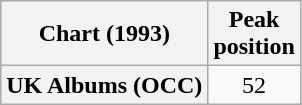<table class="wikitable plainrowheaders" style="text-align:center;">
<tr>
<th>Chart (1993)</th>
<th>Peak<br>position</th>
</tr>
<tr>
<th scope="row">UK Albums (OCC)</th>
<td>52</td>
</tr>
</table>
